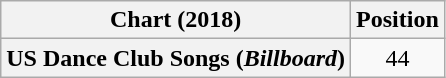<table class="wikitable plainrowheaders" style="text-align:center">
<tr>
<th scope="col">Chart (2018)</th>
<th scope="col">Position</th>
</tr>
<tr>
<th scope="row">US Dance Club Songs (<em>Billboard</em>)</th>
<td>44</td>
</tr>
</table>
